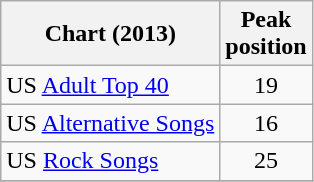<table class="wikitable">
<tr>
<th>Chart (2013)</th>
<th>Peak<br>position</th>
</tr>
<tr>
<td>US <a href='#'>Adult Top 40</a></td>
<td align="center">19</td>
</tr>
<tr>
<td>US <a href='#'>Alternative Songs</a></td>
<td align="center">16</td>
</tr>
<tr>
<td>US <a href='#'>Rock Songs</a></td>
<td align="center">25</td>
</tr>
<tr>
</tr>
</table>
